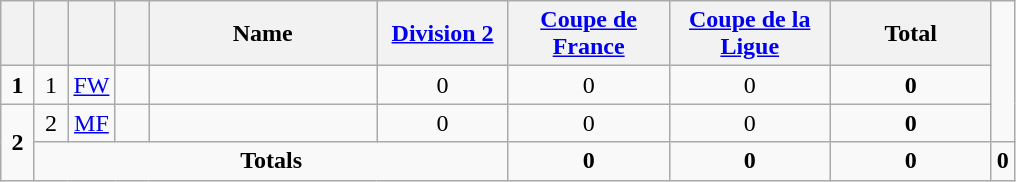<table class="wikitable" style="text-align:center">
<tr>
<th width=15></th>
<th width=15></th>
<th width=15></th>
<th width=15></th>
<th width=145>Name</th>
<th width=80><a href='#'>Division 2</a></th>
<th width=100><a href='#'>Coupe de France</a></th>
<th width=100><a href='#'>Coupe de la Ligue</a></th>
<th width=100>Total</th>
</tr>
<tr>
<td><strong>1</strong></td>
<td>1</td>
<td><a href='#'>FW</a></td>
<td></td>
<td align=left><a href='#'></a></td>
<td>0</td>
<td>0</td>
<td>0</td>
<td><strong>0</strong></td>
</tr>
<tr>
<td rowspan=2><strong>2</strong></td>
<td>2</td>
<td><a href='#'>MF</a></td>
<td></td>
<td align=left><a href='#'></a></td>
<td>0</td>
<td>0</td>
<td>0</td>
<td><strong>0</strong></td>
</tr>
<tr>
<td colspan=5><strong>Totals</strong></td>
<td><strong>0</strong></td>
<td><strong>0</strong></td>
<td><strong>0</strong></td>
<td><strong>0</strong></td>
</tr>
</table>
